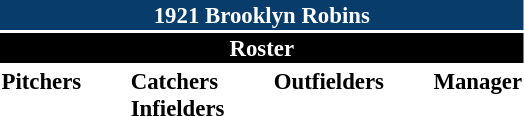<table class="toccolours" style="font-size: 95%;">
<tr>
<th colspan="10" style="background-color: #083c6b; color: white; text-align: center;">1921 Brooklyn Robins</th>
</tr>
<tr>
<td colspan="10" style="background-color: black; color: white; text-align: center;"><strong>Roster</strong></td>
</tr>
<tr>
<td valign="top"><strong>Pitchers</strong><br>










</td>
<td width="25px"></td>
<td valign="top"><strong>Catchers</strong><br>


<strong>Infielders</strong>







</td>
<td width="25px"></td>
<td valign="top"><strong>Outfielders</strong><br>





</td>
<td width="25px"></td>
<td valign="top"><strong>Manager</strong><br></td>
</tr>
</table>
